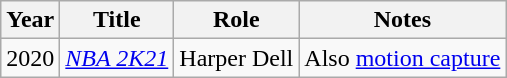<table class="wikitable sortable">
<tr>
<th>Year</th>
<th>Title</th>
<th>Role</th>
<th class="unsortable">Notes</th>
</tr>
<tr>
<td>2020</td>
<td><em><a href='#'>NBA 2K21</a></em></td>
<td>Harper Dell</td>
<td>Also <a href='#'>motion capture</a></td>
</tr>
</table>
